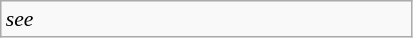<table class="wikitable floatright" style="font-size: 0.9em; width: 275px;">
<tr>
<td><em>see </em></td>
</tr>
</table>
